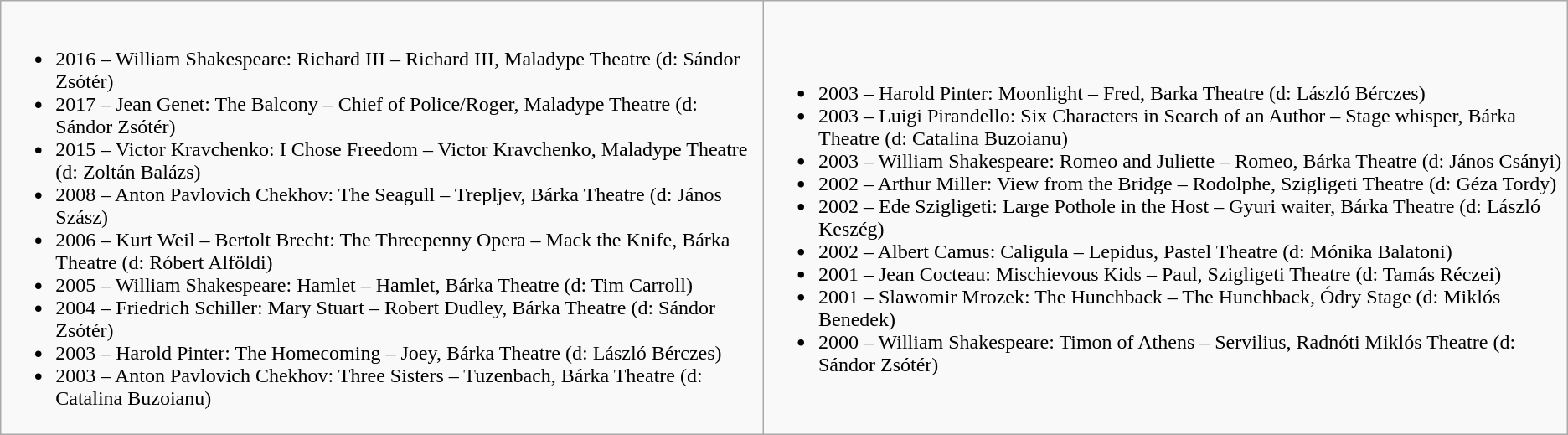<table class="wikitable">
<tr>
<td><br><ul><li>2016 – William Shakespeare: Richard III – Richard III, Maladype Theatre (d: Sándor Zsótér)</li><li>2017 – Jean Genet: The Balcony – Chief of Police/Roger, Maladype Theatre (d: Sándor Zsótér)</li><li>2015 – Victor Kravchenko: I Chose Freedom – Victor Kravchenko, Maladype Theatre (d: Zoltán Balázs)</li><li>2008 – Anton Pavlovich Chekhov: The Seagull – Trepljev, Bárka Theatre (d: János Szász)</li><li>2006 – Kurt Weil – Bertolt Brecht: The Threepenny Opera – Mack the Knife, Bárka Theatre (d: Róbert Alföldi)</li><li>2005 – William Shakespeare: Hamlet – Hamlet, Bárka Theatre (d: Tim Carroll)</li><li>2004 – Friedrich Schiller: Mary Stuart – Robert Dudley, Bárka Theatre (d: Sándor Zsótér)</li><li>2003 – Harold Pinter: The Homecoming – Joey, Bárka Theatre (d: László Bérczes)</li><li>2003 – Anton Pavlovich Chekhov: Three Sisters – Tuzenbach, Bárka Theatre (d: Catalina Buzoianu)</li></ul></td>
<td><br><ul><li>2003 – Harold Pinter: Moonlight – Fred, Barka Theatre (d: László Bérczes)</li><li>2003 – Luigi Pirandello: Six Characters in Search of an Author – Stage whisper, Bárka Theatre (d: Catalina Buzoianu)</li><li>2003 – William Shakespeare: Romeo and Juliette – Romeo, Bárka Theatre (d: János Csányi)</li><li>2002 – Arthur Miller: View from the Bridge – Rodolphe, Szigligeti Theatre (d: Géza Tordy)</li><li>2002 – Ede Szigligeti: Large Pothole in the Host – Gyuri waiter, Bárka Theatre (d: László Keszég)</li><li>2002 – Albert Camus: Caligula – Lepidus, Pastel Theatre (d: Mónika Balatoni)</li><li>2001 – Jean Cocteau: Mischievous Kids – Paul, Szigligeti Theatre (d: Tamás Réczei)</li><li>2001 – Slawomir Mrozek: The Hunchback – The Hunchback, Ódry Stage (d: Miklós Benedek)</li><li>2000 – William Shakespeare: Timon of Athens – Servilius, Radnóti Miklós Theatre (d: Sándor Zsótér)</li></ul></td>
</tr>
</table>
